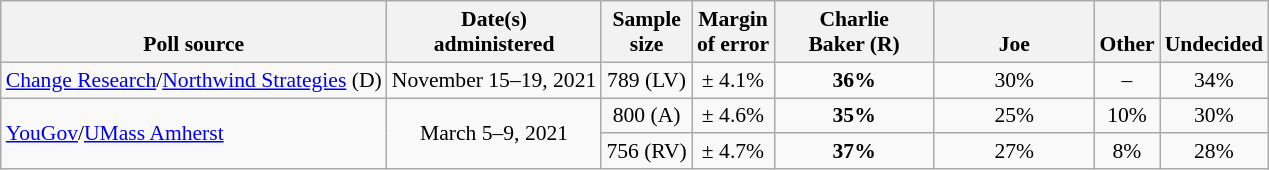<table class="wikitable" style="font-size:90%;text-align:center;">
<tr valign=bottom>
<th>Poll source</th>
<th>Date(s)<br>administered</th>
<th>Sample<br>size</th>
<th>Margin<br>of error</th>
<th style="width:100px;">Charlie<br>Baker (R)</th>
<th style="width:100px;">Joe<br></th>
<th>Other</th>
<th>Undecided</th>
</tr>
<tr>
<td style="text-align:left;"><a href='#'>Change Research</a>/<a href='#'>Northwind Strategies</a> (D)</td>
<td>November 15–19, 2021</td>
<td>789 (LV)</td>
<td>± 4.1%</td>
<td><strong>36%</strong></td>
<td>30%</td>
<td>–</td>
<td>34%</td>
</tr>
<tr>
<td style="text-align:left;" rowspan="2"><a href='#'>YouGov</a>/<a href='#'>UMass Amherst</a></td>
<td rowspan="2">March 5–9, 2021</td>
<td>800 (A)</td>
<td>± 4.6%</td>
<td><strong>35%</strong></td>
<td>25%</td>
<td>10%</td>
<td>30%</td>
</tr>
<tr>
<td>756 (RV)</td>
<td>± 4.7%</td>
<td><strong>37%</strong></td>
<td>27%</td>
<td>8%</td>
<td>28%</td>
</tr>
</table>
